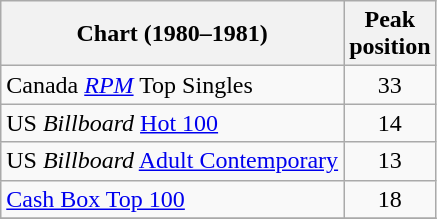<table class="wikitable sortable">
<tr>
<th>Chart (1980–1981)</th>
<th>Peak<br>position</th>
</tr>
<tr>
<td>Canada <em><a href='#'>RPM</a></em> Top Singles</td>
<td style="text-align:center;">33</td>
</tr>
<tr>
<td>US <em>Billboard</em> <a href='#'>Hot 100</a></td>
<td style="text-align:center;">14</td>
</tr>
<tr>
<td>US <em>Billboard</em> <a href='#'>Adult Contemporary</a></td>
<td style="text-align:center;">13</td>
</tr>
<tr>
<td U.S. ><a href='#'>Cash Box Top 100</a></td>
<td style="text-align:center;">18</td>
</tr>
<tr>
</tr>
</table>
